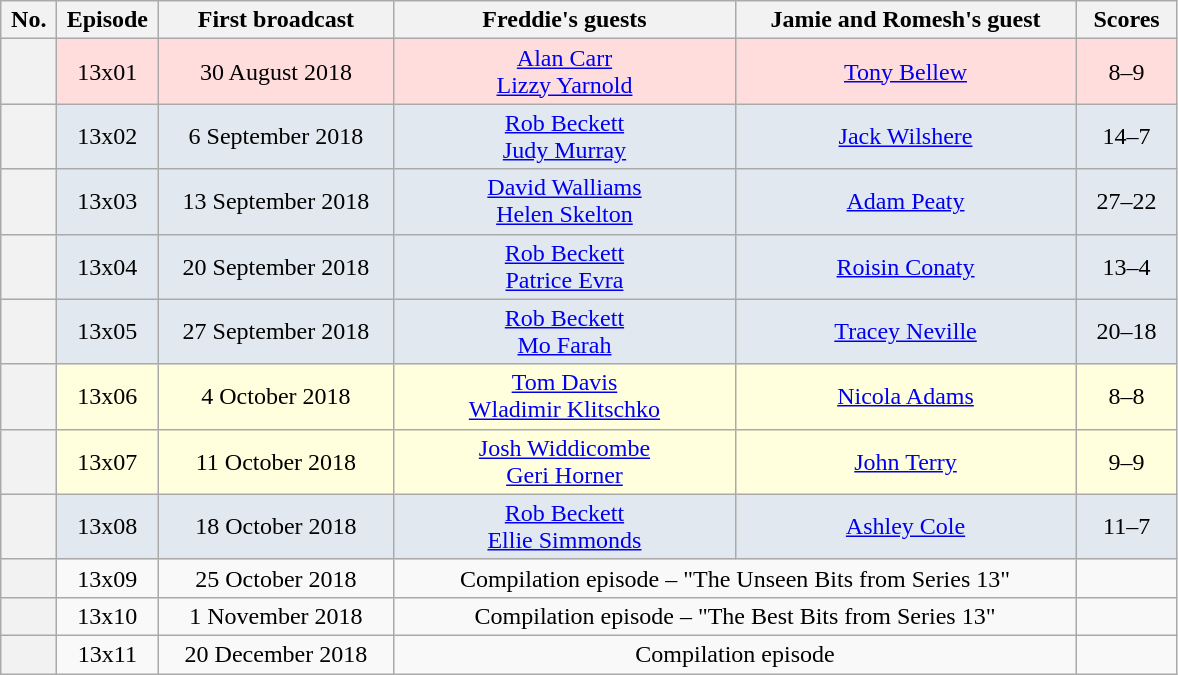<table class="wikitable plainrowheaders"  style="text-align:center;">
<tr>
<th scope"col" style="width:30px;">No.</th>
<th scope"col" style="width:60px;">Episode</th>
<th scope"col" style="width:150px;">First broadcast</th>
<th scope"col" style="width:220px;">Freddie's guests</th>
<th scope"col" style="width:220px;">Jamie and Romesh's guest</th>
<th scope"col" style="width:60px;">Scores</th>
</tr>
<tr style="background:#fdd;">
<th scope="row"></th>
<td>13x01</td>
<td>30 August 2018</td>
<td><a href='#'>Alan Carr</a><br><a href='#'>Lizzy Yarnold</a></td>
<td><a href='#'>Tony Bellew</a></td>
<td>8–9</td>
</tr>
<tr style="background:#e1e8ef;">
<th scope="row"></th>
<td>13x02</td>
<td>6 September 2018</td>
<td><a href='#'>Rob Beckett</a><br><a href='#'>Judy Murray</a></td>
<td><a href='#'>Jack Wilshere</a></td>
<td>14–7</td>
</tr>
<tr style="background:#e1e8ef;">
<th scope="row"></th>
<td>13x03</td>
<td>13 September 2018</td>
<td><a href='#'>David Walliams</a><br><a href='#'>Helen Skelton</a></td>
<td><a href='#'>Adam Peaty</a></td>
<td>27–22</td>
</tr>
<tr style="background:#e1e8ef;">
<th scope="row"></th>
<td>13x04</td>
<td>20 September 2018</td>
<td><a href='#'>Rob Beckett</a><br><a href='#'>Patrice Evra</a></td>
<td><a href='#'>Roisin Conaty</a></td>
<td>13–4</td>
</tr>
<tr style="background:#e1e8ef;">
<th scope="row"></th>
<td>13x05</td>
<td>27 September 2018</td>
<td><a href='#'>Rob Beckett</a><br><a href='#'>Mo Farah</a></td>
<td><a href='#'>Tracey Neville</a></td>
<td>20–18</td>
</tr>
<tr style="background:#ffffdd">
<th scope="row"></th>
<td>13x06</td>
<td>4 October 2018</td>
<td><a href='#'>Tom Davis</a><br><a href='#'>Wladimir Klitschko</a></td>
<td><a href='#'>Nicola Adams</a></td>
<td>8–8</td>
</tr>
<tr style="background:#ffffdd">
<th scope="row"></th>
<td>13x07</td>
<td>11 October 2018</td>
<td><a href='#'>Josh Widdicombe</a><br><a href='#'>Geri Horner</a></td>
<td><a href='#'>John Terry</a></td>
<td>9–9</td>
</tr>
<tr style="background:#e1e8ef;">
<th scope="row"></th>
<td>13x08</td>
<td>18 October 2018</td>
<td><a href='#'>Rob Beckett</a><br><a href='#'>Ellie Simmonds</a></td>
<td><a href='#'>Ashley Cole</a></td>
<td>11–7</td>
</tr>
<tr>
<th scope="row"></th>
<td>13x09</td>
<td>25 October 2018</td>
<td colspan="2">Compilation episode – "The Unseen Bits from Series 13"</td>
<td></td>
</tr>
<tr>
<th scope="row"></th>
<td>13x10</td>
<td>1 November 2018</td>
<td colspan="2">Compilation episode – "The Best Bits from Series 13"</td>
<td></td>
</tr>
<tr>
<th scope="row"></th>
<td>13x11</td>
<td>20 December 2018</td>
<td colspan="2">Compilation episode</td>
<td></td>
</tr>
</table>
